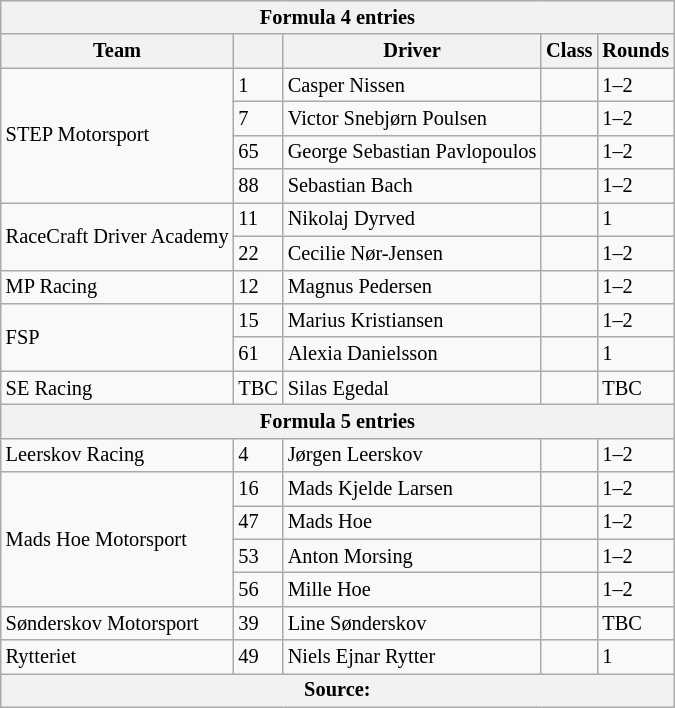<table class="wikitable" style="font-size: 85%">
<tr>
<th colspan=5>Formula 4 entries</th>
</tr>
<tr>
<th>Team</th>
<th></th>
<th>Driver</th>
<th>Class</th>
<th>Rounds</th>
</tr>
<tr>
<td rowspan=4> STEP Motorsport</td>
<td>1</td>
<td> Casper Nissen</td>
<td style="text-align:center"></td>
<td>1–2</td>
</tr>
<tr>
<td>7</td>
<td nowrap> Victor Snebjørn Poulsen</td>
<td style="text-align:center"></td>
<td>1–2</td>
</tr>
<tr>
<td>65</td>
<td> George Sebastian Pavlopoulos</td>
<td style="text-align:center"></td>
<td>1–2</td>
</tr>
<tr>
<td>88</td>
<td> Sebastian Bach</td>
<td></td>
<td>1–2</td>
</tr>
<tr>
<td rowspan=2 nowrap> RaceCraft Driver Academy</td>
<td>11</td>
<td> Nikolaj Dyrved </td>
<td style="text-align:center"></td>
<td>1</td>
</tr>
<tr>
<td>22</td>
<td> Cecilie Nør-Jensen</td>
<td style="text-align:center"></td>
<td>1–2</td>
</tr>
<tr>
<td> MP Racing</td>
<td>12</td>
<td> Magnus Pedersen</td>
<td></td>
<td>1–2</td>
</tr>
<tr>
<td rowspan=2> FSP</td>
<td>15</td>
<td> Marius Kristiansen</td>
<td></td>
<td>1–2</td>
</tr>
<tr>
<td>61</td>
<td> Alexia Danielsson</td>
<td></td>
<td>1</td>
</tr>
<tr>
<td> SE Racing</td>
<td>TBC</td>
<td> Silas Egedal</td>
<td style="text-align:center"></td>
<td>TBC</td>
</tr>
<tr>
<th colspan=5>Formula 5 entries</th>
</tr>
<tr>
<td> Leerskov Racing</td>
<td>4</td>
<td> Jørgen Leerskov</td>
<td></td>
<td>1–2</td>
</tr>
<tr>
<td rowspan=4> Mads Hoe Motorsport</td>
<td>16</td>
<td> Mads Kjelde Larsen</td>
<td></td>
<td>1–2</td>
</tr>
<tr>
<td>47</td>
<td> Mads Hoe</td>
<td></td>
<td>1–2</td>
</tr>
<tr>
<td>53</td>
<td> Anton Morsing</td>
<td style="text-align:center"></td>
<td>1–2</td>
</tr>
<tr>
<td>56</td>
<td> Mille Hoe</td>
<td></td>
<td>1–2</td>
</tr>
<tr>
<td> Sønderskov Motorsport</td>
<td>39</td>
<td> Line Sønderskov</td>
<td></td>
<td>TBC</td>
</tr>
<tr>
<td> Rytteriet</td>
<td>49</td>
<td> Niels Ejnar Rytter</td>
<td></td>
<td>1</td>
</tr>
<tr>
<th colspan="5">Source:</th>
</tr>
</table>
